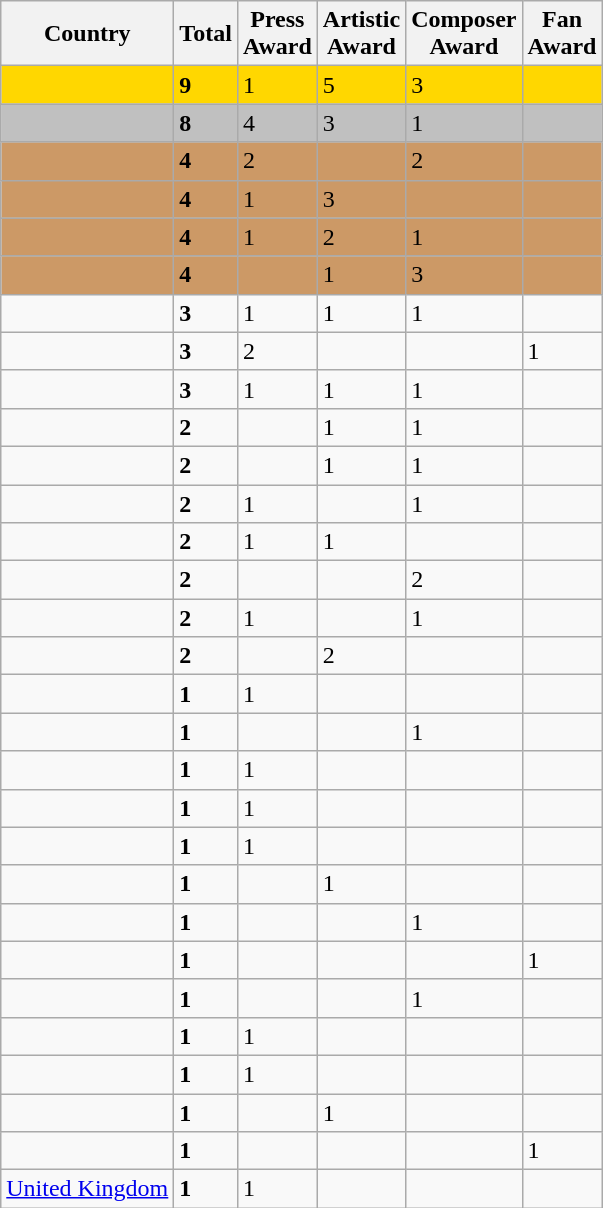<table class="sortable wikitable">
<tr>
<th scope="col">Country</th>
<th scope="col">Total</th>
<th scope="col">Press<br> Award</th>
<th scope="col">Artistic<br> Award</th>
<th scope="col">Composer<br> Award</th>
<th scope="col">Fan<br> Award</th>
</tr>
<tr bgcolor="gold">
<td></td>
<td><strong>9</strong></td>
<td>1</td>
<td>5</td>
<td>3</td>
<td></td>
</tr>
<tr bgcolor="silver">
<td></td>
<td><strong>8</strong></td>
<td>4</td>
<td>3</td>
<td>1</td>
<td></td>
</tr>
<tr bgcolor="#CC9966">
<td></td>
<td><strong>4</strong></td>
<td>2</td>
<td></td>
<td>2</td>
<td></td>
</tr>
<tr bgcolor="#CC9966">
<td></td>
<td><strong>4</strong></td>
<td>1</td>
<td>3</td>
<td></td>
<td></td>
</tr>
<tr bgcolor="#CC9966">
<td></td>
<td><strong>4</strong></td>
<td>1</td>
<td>2</td>
<td>1</td>
<td></td>
</tr>
<tr bgcolor="#CC9966">
<td></td>
<td><strong>4</strong></td>
<td></td>
<td>1</td>
<td>3</td>
<td></td>
</tr>
<tr>
<td></td>
<td><strong>3</strong></td>
<td>1</td>
<td>1</td>
<td>1</td>
<td></td>
</tr>
<tr>
<td></td>
<td><strong>3</strong></td>
<td>2</td>
<td></td>
<td></td>
<td>1</td>
</tr>
<tr>
<td></td>
<td><strong>3</strong></td>
<td>1</td>
<td>1</td>
<td>1</td>
<td></td>
</tr>
<tr>
<td></td>
<td><strong>2</strong></td>
<td></td>
<td>1</td>
<td>1</td>
<td></td>
</tr>
<tr>
<td></td>
<td><strong>2</strong></td>
<td></td>
<td>1</td>
<td>1</td>
<td></td>
</tr>
<tr>
<td></td>
<td><strong>2</strong></td>
<td>1</td>
<td></td>
<td>1</td>
<td></td>
</tr>
<tr>
<td></td>
<td><strong>2</strong></td>
<td>1</td>
<td>1</td>
<td></td>
<td></td>
</tr>
<tr>
<td></td>
<td><strong>2</strong></td>
<td></td>
<td></td>
<td>2</td>
<td></td>
</tr>
<tr>
<td></td>
<td><strong>2</strong></td>
<td>1</td>
<td></td>
<td>1</td>
<td></td>
</tr>
<tr>
<td></td>
<td><strong>2</strong></td>
<td></td>
<td>2</td>
<td></td>
<td></td>
</tr>
<tr>
<td></td>
<td><strong>1</strong></td>
<td>1</td>
<td></td>
<td></td>
<td></td>
</tr>
<tr>
<td></td>
<td><strong>1</strong></td>
<td></td>
<td></td>
<td>1</td>
<td></td>
</tr>
<tr>
<td></td>
<td><strong>1</strong></td>
<td>1</td>
<td></td>
<td></td>
<td></td>
</tr>
<tr>
<td></td>
<td><strong>1</strong></td>
<td>1</td>
<td></td>
<td></td>
<td></td>
</tr>
<tr>
<td></td>
<td><strong>1</strong></td>
<td>1</td>
<td></td>
<td></td>
<td></td>
</tr>
<tr>
<td></td>
<td><strong>1</strong></td>
<td></td>
<td>1</td>
<td></td>
<td></td>
</tr>
<tr>
<td></td>
<td><strong>1</strong></td>
<td></td>
<td></td>
<td>1</td>
<td></td>
</tr>
<tr>
<td></td>
<td><strong>1</strong></td>
<td></td>
<td></td>
<td></td>
<td>1</td>
</tr>
<tr>
<td></td>
<td><strong>1</strong></td>
<td></td>
<td></td>
<td>1</td>
<td></td>
</tr>
<tr>
<td></td>
<td><strong>1</strong></td>
<td>1</td>
<td></td>
<td></td>
<td></td>
</tr>
<tr>
<td></td>
<td><strong>1</strong></td>
<td>1</td>
<td></td>
<td></td>
<td></td>
</tr>
<tr>
<td></td>
<td><strong>1</strong></td>
<td></td>
<td>1</td>
<td></td>
<td></td>
</tr>
<tr>
<td></td>
<td><strong>1</strong></td>
<td></td>
<td></td>
<td></td>
<td>1</td>
</tr>
<tr>
<td> <a href='#'>United Kingdom</a></td>
<td><strong>1</strong></td>
<td>1</td>
<td></td>
<td></td>
<td></td>
</tr>
</table>
